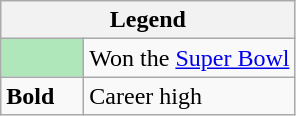<table class="wikitable">
<tr>
<th colspan="2">Legend</th>
</tr>
<tr>
<td style="background:#afe6ba; width:3em;"></td>
<td>Won the <a href='#'>Super Bowl</a></td>
</tr>
<tr>
<td><strong>Bold</strong></td>
<td>Career high</td>
</tr>
</table>
